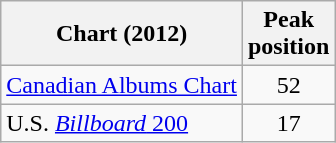<table class="wikitable">
<tr>
<th>Chart (2012)</th>
<th>Peak<br>position</th>
</tr>
<tr>
<td><a href='#'>Canadian Albums Chart</a></td>
<td style="text-align:center;">52</td>
</tr>
<tr>
<td>U.S. <a href='#'><em>Billboard</em> 200</a></td>
<td style="text-align:center;">17</td>
</tr>
</table>
